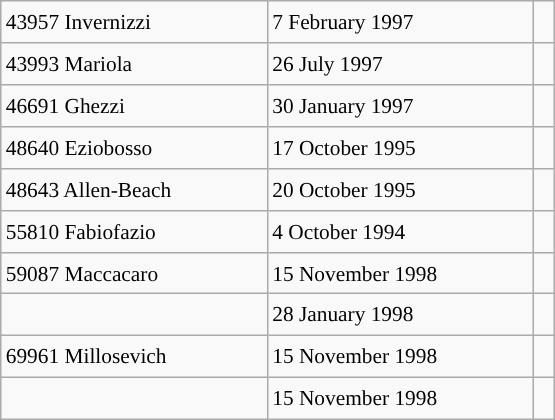<table class="wikitable" style="font-size: 89%; float: left; width: 26em; margin-right: 1em; height: 280px;">
<tr>
<td>43957 Invernizzi</td>
<td>7 February 1997</td>
<td> </td>
</tr>
<tr>
<td>43993 Mariola</td>
<td>26 July 1997</td>
<td> </td>
</tr>
<tr>
<td>46691 Ghezzi</td>
<td>30 January 1997</td>
<td> </td>
</tr>
<tr>
<td>48640 Eziobosso</td>
<td>17 October 1995</td>
<td> </td>
</tr>
<tr>
<td>48643 Allen-Beach</td>
<td>20 October 1995</td>
<td> </td>
</tr>
<tr>
<td>55810 Fabiofazio</td>
<td>4 October 1994</td>
<td> </td>
</tr>
<tr>
<td>59087 Maccacaro</td>
<td>15 November 1998</td>
<td> </td>
</tr>
<tr>
<td></td>
<td>28 January 1998</td>
<td> </td>
</tr>
<tr>
<td>69961 Millosevich</td>
<td>15 November 1998</td>
<td> </td>
</tr>
<tr>
<td></td>
<td>15 November 1998</td>
<td> </td>
</tr>
</table>
